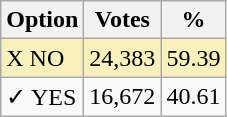<table class="wikitable">
<tr>
<th>Option</th>
<th>Votes</th>
<th>%</th>
</tr>
<tr>
<td style=background:#f8f1bd>X NO</td>
<td style=background:#f8f1bd>24,383</td>
<td style=background:#f8f1bd>59.39</td>
</tr>
<tr>
<td>✓ YES</td>
<td>16,672</td>
<td>40.61</td>
</tr>
</table>
